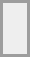<table align="center" border="0" cellpadding="4" cellspacing="4" style="border: 2px solid #9d9d9d;background-color:#eeeeee" valign="midlle">
<tr>
<td><br><div></div></td>
</tr>
</table>
